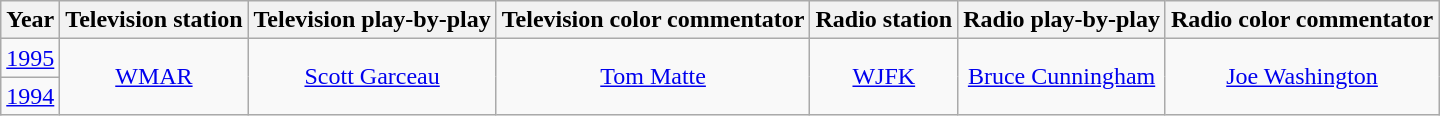<table class="wikitable" style="text-align: center;">
<tr>
<th>Year</th>
<th>Television station</th>
<th>Television play-by-play</th>
<th>Television color commentator</th>
<th>Radio station</th>
<th>Radio play-by-play</th>
<th>Radio color commentator</th>
</tr>
<tr>
<td><a href='#'>1995</a></td>
<td rowspan=2><a href='#'>WMAR</a></td>
<td rowspan=2><a href='#'>Scott Garceau</a></td>
<td rowspan=2><a href='#'>Tom Matte</a></td>
<td rowspan=2><a href='#'>WJFK</a></td>
<td rowspan=2><a href='#'>Bruce Cunningham</a></td>
<td rowspan=2><a href='#'>Joe Washington</a></td>
</tr>
<tr>
<td><a href='#'>1994</a></td>
</tr>
</table>
